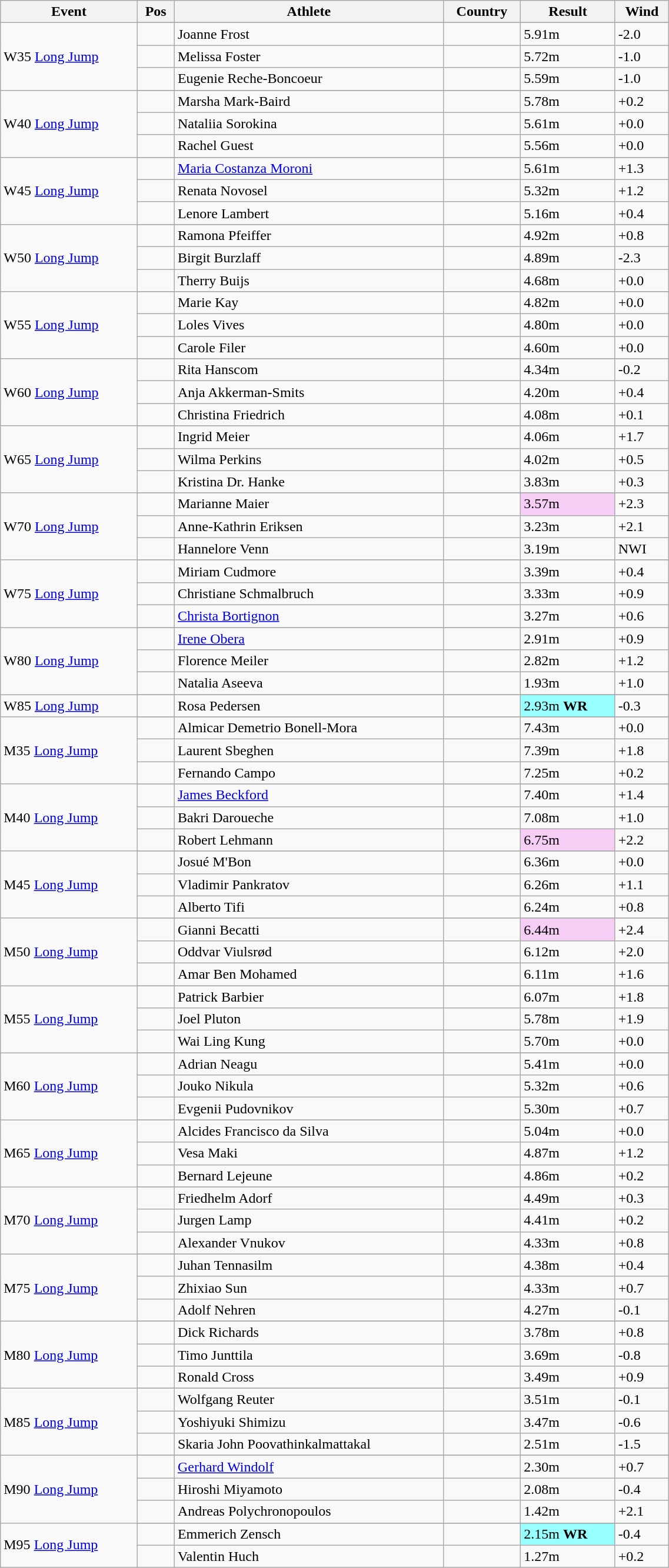<table class="wikitable" style="width:60%;">
<tr>
<th>Event</th>
<th>Pos</th>
<th>Athlete</th>
<th>Country</th>
<th>Result</th>
<th>Wind</th>
</tr>
<tr>
<td rowspan='4'>W35 <a href='#'>Long Jump</a></td>
</tr>
<tr>
<td align=center></td>
<td align=left>Joanne Frost</td>
<td align=left></td>
<td>5.91m</td>
<td>-2.0</td>
</tr>
<tr>
<td align=center></td>
<td align=left>Melissa Foster</td>
<td align=left></td>
<td>5.72m</td>
<td>-1.0</td>
</tr>
<tr>
<td align=center></td>
<td align=left>Eugenie Reche-Boncoeur</td>
<td align=left></td>
<td>5.59m</td>
<td>-1.0</td>
</tr>
<tr>
<td rowspan='4'>W40 <a href='#'>Long Jump</a></td>
</tr>
<tr>
<td align=center></td>
<td align=left>Marsha Mark-Baird</td>
<td align=left></td>
<td>5.78m</td>
<td>+0.2</td>
</tr>
<tr>
<td align=center></td>
<td align=left>Nataliia Sorokina</td>
<td align=left></td>
<td>5.61m</td>
<td>+0.0</td>
</tr>
<tr>
<td align=center></td>
<td align=left>Rachel Guest</td>
<td align=left></td>
<td>5.56m</td>
<td>+0.0</td>
</tr>
<tr>
<td rowspan='4'>W45 <a href='#'>Long Jump</a></td>
</tr>
<tr>
<td align=center></td>
<td align=left><a href='#'>Maria Costanza Moroni</a></td>
<td align=left></td>
<td>5.61m</td>
<td>+1.3</td>
</tr>
<tr>
<td align=center></td>
<td align=left>Renata Novosel</td>
<td align=left></td>
<td>5.32m</td>
<td>+1.2</td>
</tr>
<tr>
<td align=center></td>
<td align=left>Lenore Lambert</td>
<td align=left></td>
<td>5.16m</td>
<td>+0.4</td>
</tr>
<tr>
<td rowspan='4'>W50 <a href='#'>Long Jump</a></td>
</tr>
<tr>
<td align=center></td>
<td align=left>Ramona Pfeiffer</td>
<td align=left></td>
<td>4.92m</td>
<td>+0.8</td>
</tr>
<tr>
<td align=center></td>
<td align=left>Birgit Burzlaff</td>
<td align=left></td>
<td>4.89m</td>
<td>-2.3</td>
</tr>
<tr>
<td align=center></td>
<td align=left>Therry Buijs</td>
<td align=left></td>
<td>4.68m</td>
<td>+0.0</td>
</tr>
<tr>
<td rowspan='4'>W55 <a href='#'>Long Jump</a></td>
</tr>
<tr>
<td align=center></td>
<td align=left>Marie Kay</td>
<td align=left></td>
<td>4.82m</td>
<td>+0.0</td>
</tr>
<tr>
<td align=center></td>
<td align=left>Loles Vives</td>
<td align=left></td>
<td>4.80m</td>
<td>+0.0</td>
</tr>
<tr>
<td align=center></td>
<td align=left>Carole Filer</td>
<td align=left></td>
<td>4.60m</td>
<td>+0.0</td>
</tr>
<tr>
<td rowspan='4'>W60 <a href='#'>Long Jump</a></td>
</tr>
<tr>
<td align=center></td>
<td align=left>Rita Hanscom</td>
<td align=left></td>
<td>4.34m</td>
<td>-0.2</td>
</tr>
<tr>
<td align=center></td>
<td align=left>Anja Akkerman-Smits</td>
<td align=left></td>
<td>4.20m</td>
<td>+0.4</td>
</tr>
<tr>
<td align=center></td>
<td align=left>Christina Friedrich</td>
<td align=left></td>
<td>4.08m</td>
<td>+0.1</td>
</tr>
<tr>
<td rowspan='4'>W65 <a href='#'>Long Jump</a></td>
</tr>
<tr>
<td align=center></td>
<td align=left>Ingrid Meier</td>
<td align=left></td>
<td>4.06m</td>
<td>+1.7</td>
</tr>
<tr>
<td align=center></td>
<td align=left>Wilma Perkins</td>
<td align=left></td>
<td>4.02m</td>
<td>+0.5</td>
</tr>
<tr>
<td align=center></td>
<td align=left>Kristina Dr. Hanke</td>
<td align=left></td>
<td>3.83m</td>
<td>+0.3</td>
</tr>
<tr>
<td rowspan='4'>W70 <a href='#'>Long Jump</a></td>
</tr>
<tr>
<td align=center></td>
<td align=left>Marianne Maier</td>
<td align=left></td>
<td bgcolor=#f6CEF5>3.57m</td>
<td>+2.3</td>
</tr>
<tr>
<td align=center></td>
<td align=left>Anne-Kathrin Eriksen</td>
<td align=left></td>
<td>3.23m</td>
<td>+2.1</td>
</tr>
<tr>
<td align=center></td>
<td align=left>Hannelore Venn</td>
<td align=left></td>
<td>3.19m</td>
<td>NWI</td>
</tr>
<tr>
<td rowspan='4'>W75 <a href='#'>Long Jump</a></td>
</tr>
<tr>
<td align=center></td>
<td align=left>Miriam Cudmore</td>
<td align=left></td>
<td>3.39m</td>
<td>+0.4</td>
</tr>
<tr>
<td align=center></td>
<td align=left>Christiane Schmalbruch</td>
<td align=left></td>
<td>3.33m</td>
<td>+0.9</td>
</tr>
<tr>
<td align=center></td>
<td align=left><a href='#'>Christa Bortignon</a></td>
<td align=left></td>
<td>3.27m</td>
<td>+0.6</td>
</tr>
<tr>
<td rowspan='4'>W80 <a href='#'>Long Jump</a></td>
</tr>
<tr>
<td align=center></td>
<td align=left><a href='#'>Irene Obera</a></td>
<td align=left></td>
<td>2.91m</td>
<td>+0.9</td>
</tr>
<tr>
<td align=center></td>
<td align=left>Florence Meiler</td>
<td align=left></td>
<td>2.82m</td>
<td>+1.2</td>
</tr>
<tr>
<td align=center></td>
<td align=left>Natalia Aseeva</td>
<td align=left></td>
<td>1.93m</td>
<td>+1.0</td>
</tr>
<tr>
<td rowspan='2'>W85 <a href='#'>Long Jump</a></td>
</tr>
<tr>
<td align=center></td>
<td align=left>Rosa Pedersen</td>
<td align=left></td>
<td bgcolor=#97ffff>2.93m <strong>WR</strong></td>
<td>-0.3</td>
</tr>
<tr>
<td rowspan='4'>M35 <a href='#'>Long Jump</a></td>
</tr>
<tr>
<td align=center></td>
<td align=left>Almicar Demetrio Bonell-Mora</td>
<td align=left></td>
<td>7.43m</td>
<td>+0.0</td>
</tr>
<tr>
<td align=center></td>
<td align=left>Laurent Sbeghen</td>
<td align=left></td>
<td>7.39m</td>
<td>+1.8</td>
</tr>
<tr>
<td align=center></td>
<td align=left>Fernando Campo</td>
<td align=left></td>
<td>7.25m</td>
<td>+0.2</td>
</tr>
<tr>
<td rowspan='4'>M40 <a href='#'>Long Jump</a></td>
</tr>
<tr>
<td align=center></td>
<td align=left><a href='#'>James Beckford</a></td>
<td align=left></td>
<td>7.40m</td>
<td>+1.4</td>
</tr>
<tr>
<td align=center></td>
<td align=left>Bakri Daroueche</td>
<td align=left></td>
<td>7.08m</td>
<td>+1.0</td>
</tr>
<tr>
<td align=center></td>
<td align=left>Robert Lehmann</td>
<td align=left></td>
<td bgcolor=#f6CEF5>6.75m</td>
<td>+2.2</td>
</tr>
<tr>
<td rowspan='4'>M45 <a href='#'>Long Jump</a></td>
</tr>
<tr>
<td align=center></td>
<td align=left>Josué M'Bon</td>
<td align=left></td>
<td>6.36m</td>
<td>+0.0</td>
</tr>
<tr>
<td align=center></td>
<td align=left>Vladimir Pankratov</td>
<td align=left></td>
<td>6.26m</td>
<td>+1.1</td>
</tr>
<tr>
<td align=center></td>
<td align=left>Alberto Tifi</td>
<td align=left></td>
<td>6.24m</td>
<td>+0.8</td>
</tr>
<tr>
<td rowspan='4'>M50 <a href='#'>Long Jump</a></td>
</tr>
<tr>
<td align=center></td>
<td align=left>Gianni Becatti</td>
<td align=left></td>
<td bgcolor=#f6CEF5>6.44m</td>
<td>+2.4</td>
</tr>
<tr>
<td align=center></td>
<td align=left>Oddvar Viulsrød</td>
<td align=left></td>
<td>6.12m</td>
<td>+2.0</td>
</tr>
<tr>
<td align=center></td>
<td align=left>Amar Ben Mohamed</td>
<td align=left></td>
<td>6.11m</td>
<td>+1.6</td>
</tr>
<tr>
<td rowspan='4'>M55 <a href='#'>Long Jump</a></td>
</tr>
<tr>
<td align=center></td>
<td align=left>Patrick Barbier</td>
<td align=left></td>
<td>6.07m</td>
<td>+1.8</td>
</tr>
<tr>
<td align=center></td>
<td align=left>Joel Pluton</td>
<td align=left></td>
<td>5.78m</td>
<td>+1.9</td>
</tr>
<tr>
<td align=center></td>
<td align=left>Wai Ling Kung</td>
<td align=left></td>
<td>5.70m</td>
<td>+0.0</td>
</tr>
<tr>
<td rowspan='4'>M60 <a href='#'>Long Jump</a></td>
</tr>
<tr>
<td align=center></td>
<td align=left>Adrian Neagu</td>
<td align=left></td>
<td>5.41m</td>
<td>+0.0</td>
</tr>
<tr>
<td align=center></td>
<td align=left>Jouko Nikula</td>
<td align=left></td>
<td>5.32m</td>
<td>+0.6</td>
</tr>
<tr>
<td align=center></td>
<td align=left>Evgenii Pudovnikov</td>
<td align=left></td>
<td>5.30m</td>
<td>+0.7</td>
</tr>
<tr>
<td rowspan='4'>M65 <a href='#'>Long Jump</a></td>
</tr>
<tr>
<td align=center></td>
<td align=left>Alcides Francisco da Silva</td>
<td align=left></td>
<td>5.04m</td>
<td>+0.0</td>
</tr>
<tr>
<td align=center></td>
<td align=left>Vesa Maki</td>
<td align=left></td>
<td>4.87m</td>
<td>+1.2</td>
</tr>
<tr>
<td align=center></td>
<td align=left>Bernard Lejeune</td>
<td align=left></td>
<td>4.86m</td>
<td>+0.2</td>
</tr>
<tr>
<td rowspan='4'>M70 <a href='#'>Long Jump</a></td>
</tr>
<tr>
<td align=center></td>
<td align=left>Friedhelm Adorf</td>
<td align=left></td>
<td>4.49m</td>
<td>+0.3</td>
</tr>
<tr>
<td align=center></td>
<td align=left>Jurgen Lamp</td>
<td align=left></td>
<td>4.41m</td>
<td>+0.2</td>
</tr>
<tr>
<td align=center></td>
<td align=left>Alexander Vnukov</td>
<td align=left></td>
<td>4.33m</td>
<td>+0.8</td>
</tr>
<tr>
<td rowspan='4'>M75 <a href='#'>Long Jump</a></td>
</tr>
<tr>
<td align=center></td>
<td align=left>Juhan Tennasilm</td>
<td align=left></td>
<td>4.38m</td>
<td>+0.4</td>
</tr>
<tr>
<td align=center></td>
<td align=left>Zhixiao Sun</td>
<td align=left></td>
<td>4.33m</td>
<td>+0.7</td>
</tr>
<tr>
<td align=center></td>
<td align=left>Adolf Nehren</td>
<td align=left></td>
<td>4.27m</td>
<td>-0.1</td>
</tr>
<tr>
<td rowspan='4'>M80 <a href='#'>Long Jump</a></td>
</tr>
<tr>
<td align=center></td>
<td align=left>Dick Richards</td>
<td align=left></td>
<td>3.78m</td>
<td>+0.8</td>
</tr>
<tr>
<td align=center></td>
<td align=left>Timo Junttila</td>
<td align=left></td>
<td>3.69m</td>
<td>-0.8</td>
</tr>
<tr>
<td align=center></td>
<td align=left>Ronald Cross</td>
<td align=left></td>
<td>3.49m</td>
<td>+0.9</td>
</tr>
<tr>
<td rowspan='4'>M85 <a href='#'>Long Jump</a></td>
</tr>
<tr>
<td align=center></td>
<td align=left>Wolfgang Reuter</td>
<td align=left></td>
<td>3.51m</td>
<td>-0.1</td>
</tr>
<tr>
<td align=center></td>
<td align=left>Yoshiyuki Shimizu</td>
<td align=left></td>
<td>3.47m</td>
<td>-0.6</td>
</tr>
<tr>
<td align=center></td>
<td align=left>Skaria John Poovathinkalmattakal</td>
<td align=left></td>
<td>2.51m</td>
<td>-1.5</td>
</tr>
<tr>
<td rowspan='4'>M90 <a href='#'>Long Jump</a></td>
</tr>
<tr>
<td align=center></td>
<td align=left><a href='#'>Gerhard Windolf</a></td>
<td align=left></td>
<td>2.30m</td>
<td>+0.7</td>
</tr>
<tr>
<td align=center></td>
<td align=left>Hiroshi Miyamoto</td>
<td align=left></td>
<td>2.08m</td>
<td>-0.4</td>
</tr>
<tr>
<td align=center></td>
<td align=left>Andreas Polychronopoulos</td>
<td align=left></td>
<td>1.42m</td>
<td>+2.1</td>
</tr>
<tr>
<td rowspan='3'>M95 <a href='#'>Long Jump</a></td>
</tr>
<tr>
<td align=center></td>
<td align=left>Emmerich Zensch</td>
<td align=left></td>
<td bgcolor=#97ffff>2.15m <strong>WR</strong></td>
<td>-0.4</td>
</tr>
<tr>
<td align=center></td>
<td align=left>Valentin Huch</td>
<td align=left></td>
<td>1.27m</td>
<td>+0.2</td>
</tr>
</table>
